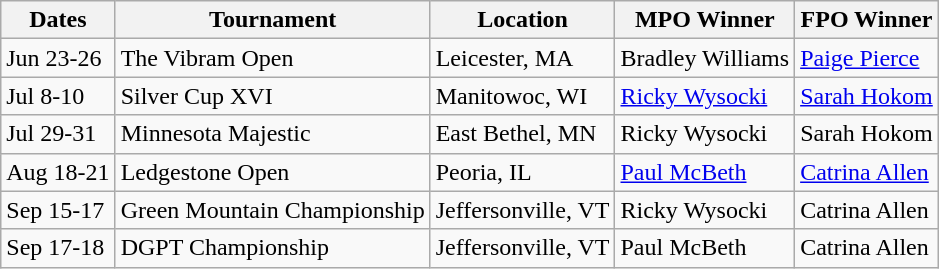<table class="wikitable">
<tr>
<th>Dates</th>
<th>Tournament</th>
<th>Location</th>
<th>MPO Winner</th>
<th>FPO Winner</th>
</tr>
<tr>
<td>Jun 23-26</td>
<td>The Vibram Open</td>
<td>Leicester, MA</td>
<td> Bradley Williams</td>
<td> <a href='#'>Paige Pierce</a></td>
</tr>
<tr>
<td>Jul 8-10</td>
<td>Silver Cup XVI</td>
<td>Manitowoc, WI</td>
<td> <a href='#'>Ricky Wysocki</a></td>
<td> <a href='#'>Sarah Hokom</a></td>
</tr>
<tr>
<td>Jul 29-31</td>
<td>Minnesota Majestic</td>
<td>East Bethel, MN</td>
<td> Ricky Wysocki</td>
<td> Sarah Hokom</td>
</tr>
<tr>
<td>Aug 18-21</td>
<td>Ledgestone Open</td>
<td>Peoria, IL</td>
<td> <a href='#'>Paul McBeth</a></td>
<td> <a href='#'>Catrina Allen</a></td>
</tr>
<tr>
<td>Sep 15-17</td>
<td>Green Mountain Championship</td>
<td>Jeffersonville, VT</td>
<td> Ricky Wysocki</td>
<td> Catrina Allen</td>
</tr>
<tr>
<td>Sep 17-18</td>
<td>DGPT Championship</td>
<td>Jeffersonville, VT</td>
<td> Paul McBeth</td>
<td> Catrina Allen</td>
</tr>
</table>
